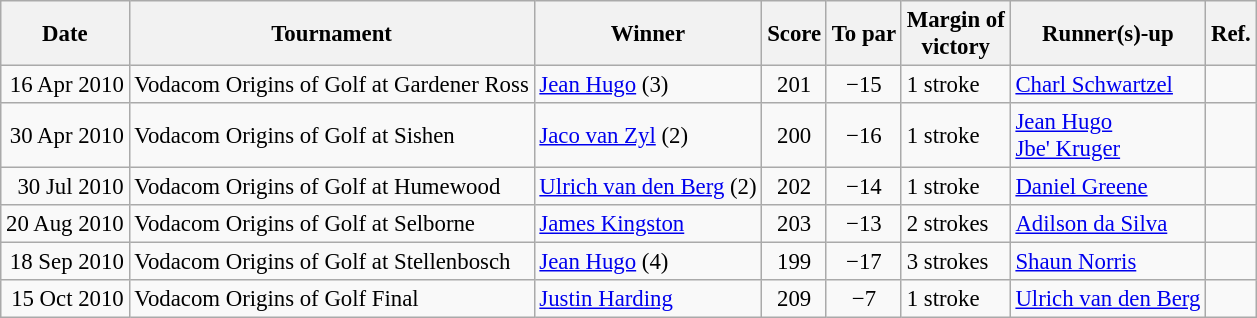<table class=wikitable style="font-size:95%">
<tr>
<th>Date</th>
<th>Tournament</th>
<th>Winner</th>
<th>Score</th>
<th>To par</th>
<th>Margin of<br>victory</th>
<th>Runner(s)-up</th>
<th>Ref.</th>
</tr>
<tr>
<td align=right>16 Apr 2010</td>
<td>Vodacom Origins of Golf at Gardener Ross</td>
<td> <a href='#'>Jean Hugo</a> (3)</td>
<td align=center>201</td>
<td align=center>−15</td>
<td>1 stroke</td>
<td> <a href='#'>Charl Schwartzel</a></td>
<td></td>
</tr>
<tr>
<td align=right>30 Apr 2010</td>
<td>Vodacom Origins of Golf at Sishen</td>
<td> <a href='#'>Jaco van Zyl</a> (2)</td>
<td align=center>200</td>
<td align=center>−16</td>
<td>1 stroke</td>
<td> <a href='#'>Jean Hugo</a><br> <a href='#'>Jbe' Kruger</a></td>
<td></td>
</tr>
<tr>
<td align=right>30 Jul 2010</td>
<td>Vodacom Origins of Golf at Humewood</td>
<td> <a href='#'>Ulrich van den Berg</a> (2)</td>
<td align=center>202</td>
<td align=center>−14</td>
<td>1 stroke</td>
<td> <a href='#'>Daniel Greene</a></td>
<td></td>
</tr>
<tr>
<td align=right>20 Aug 2010</td>
<td>Vodacom Origins of Golf at Selborne</td>
<td> <a href='#'>James Kingston</a></td>
<td align=center>203</td>
<td align=center>−13</td>
<td>2 strokes</td>
<td> <a href='#'>Adilson da Silva</a></td>
<td></td>
</tr>
<tr>
<td align=right>18 Sep 2010</td>
<td>Vodacom Origins of Golf at Stellenbosch</td>
<td> <a href='#'>Jean Hugo</a> (4)</td>
<td align=center>199</td>
<td align=center>−17</td>
<td>3 strokes</td>
<td> <a href='#'>Shaun Norris</a></td>
<td></td>
</tr>
<tr>
<td align=right>15 Oct 2010</td>
<td>Vodacom Origins of Golf Final</td>
<td> <a href='#'>Justin Harding</a></td>
<td align=center>209</td>
<td align=center>−7</td>
<td>1 stroke</td>
<td> <a href='#'>Ulrich van den Berg</a></td>
<td></td>
</tr>
</table>
